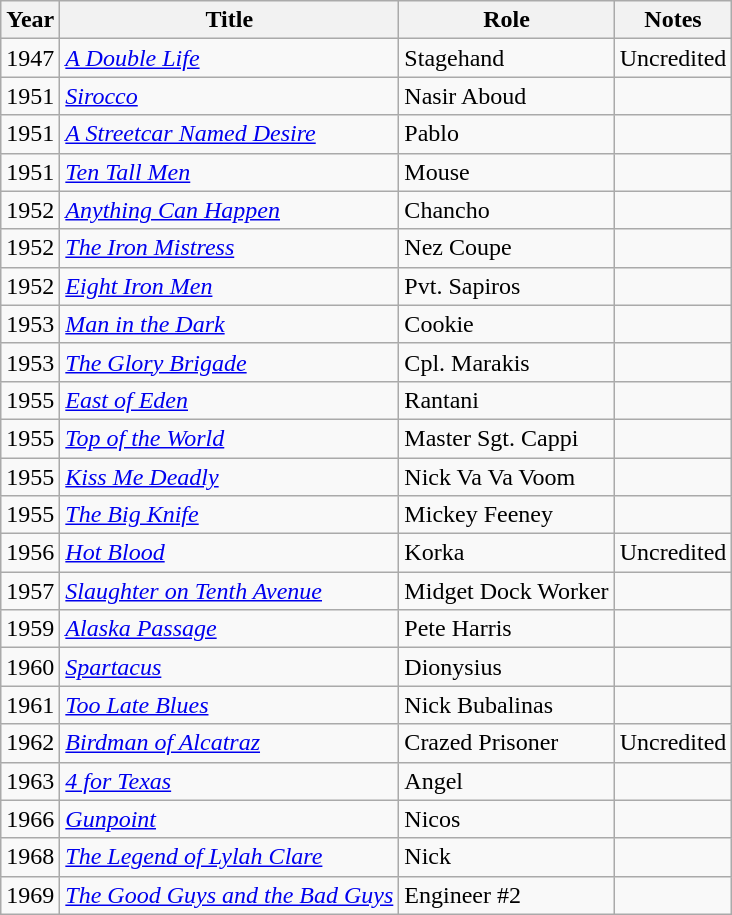<table class="wikitable">
<tr>
<th>Year</th>
<th>Title</th>
<th>Role</th>
<th>Notes</th>
</tr>
<tr>
<td>1947</td>
<td><em><a href='#'>A Double Life</a></em></td>
<td>Stagehand</td>
<td>Uncredited</td>
</tr>
<tr>
<td>1951</td>
<td><em><a href='#'>Sirocco</a></em></td>
<td>Nasir Aboud</td>
<td></td>
</tr>
<tr>
<td>1951</td>
<td><em><a href='#'>A Streetcar Named Desire</a></em></td>
<td>Pablo</td>
<td></td>
</tr>
<tr>
<td>1951</td>
<td><em><a href='#'>Ten Tall Men</a></em></td>
<td>Mouse</td>
<td></td>
</tr>
<tr>
<td>1952</td>
<td><em><a href='#'>Anything Can Happen</a></em></td>
<td>Chancho</td>
<td></td>
</tr>
<tr>
<td>1952</td>
<td><em><a href='#'>The Iron Mistress</a></em></td>
<td>Nez Coupe</td>
<td></td>
</tr>
<tr>
<td>1952</td>
<td><em><a href='#'>Eight Iron Men</a></em></td>
<td>Pvt. Sapiros</td>
<td></td>
</tr>
<tr>
<td>1953</td>
<td><em><a href='#'>Man in the Dark</a></em></td>
<td>Cookie</td>
<td></td>
</tr>
<tr>
<td>1953</td>
<td><em><a href='#'>The Glory Brigade</a></em></td>
<td>Cpl. Marakis</td>
<td></td>
</tr>
<tr>
<td>1955</td>
<td><em><a href='#'>East of Eden</a></em></td>
<td>Rantani</td>
<td></td>
</tr>
<tr>
<td>1955</td>
<td><em><a href='#'>Top of the World</a></em></td>
<td>Master Sgt. Cappi</td>
<td></td>
</tr>
<tr>
<td>1955</td>
<td><em><a href='#'>Kiss Me Deadly</a></em></td>
<td>Nick Va Va Voom</td>
<td></td>
</tr>
<tr>
<td>1955</td>
<td><em><a href='#'>The Big Knife</a></em></td>
<td>Mickey Feeney</td>
<td></td>
</tr>
<tr>
<td>1956</td>
<td><em><a href='#'>Hot Blood</a></em></td>
<td>Korka</td>
<td>Uncredited</td>
</tr>
<tr>
<td>1957</td>
<td><em><a href='#'>Slaughter on Tenth Avenue</a></em></td>
<td>Midget Dock Worker</td>
<td></td>
</tr>
<tr>
<td>1959</td>
<td><em><a href='#'>Alaska Passage</a></em></td>
<td>Pete Harris</td>
<td></td>
</tr>
<tr>
<td>1960</td>
<td><em><a href='#'>Spartacus</a></em></td>
<td>Dionysius</td>
<td></td>
</tr>
<tr>
<td>1961</td>
<td><em><a href='#'>Too Late Blues</a></em></td>
<td>Nick Bubalinas</td>
<td></td>
</tr>
<tr>
<td>1962</td>
<td><em><a href='#'>Birdman of Alcatraz</a></em></td>
<td>Crazed Prisoner</td>
<td>Uncredited</td>
</tr>
<tr>
<td>1963</td>
<td><em><a href='#'>4 for Texas</a></em></td>
<td>Angel</td>
<td></td>
</tr>
<tr>
<td>1966</td>
<td><em><a href='#'>Gunpoint</a></em></td>
<td>Nicos</td>
<td></td>
</tr>
<tr>
<td>1968</td>
<td><em><a href='#'>The Legend of Lylah Clare</a></em></td>
<td>Nick</td>
<td></td>
</tr>
<tr>
<td>1969</td>
<td><em><a href='#'>The Good Guys and the Bad Guys</a></em></td>
<td>Engineer #2</td>
<td></td>
</tr>
</table>
